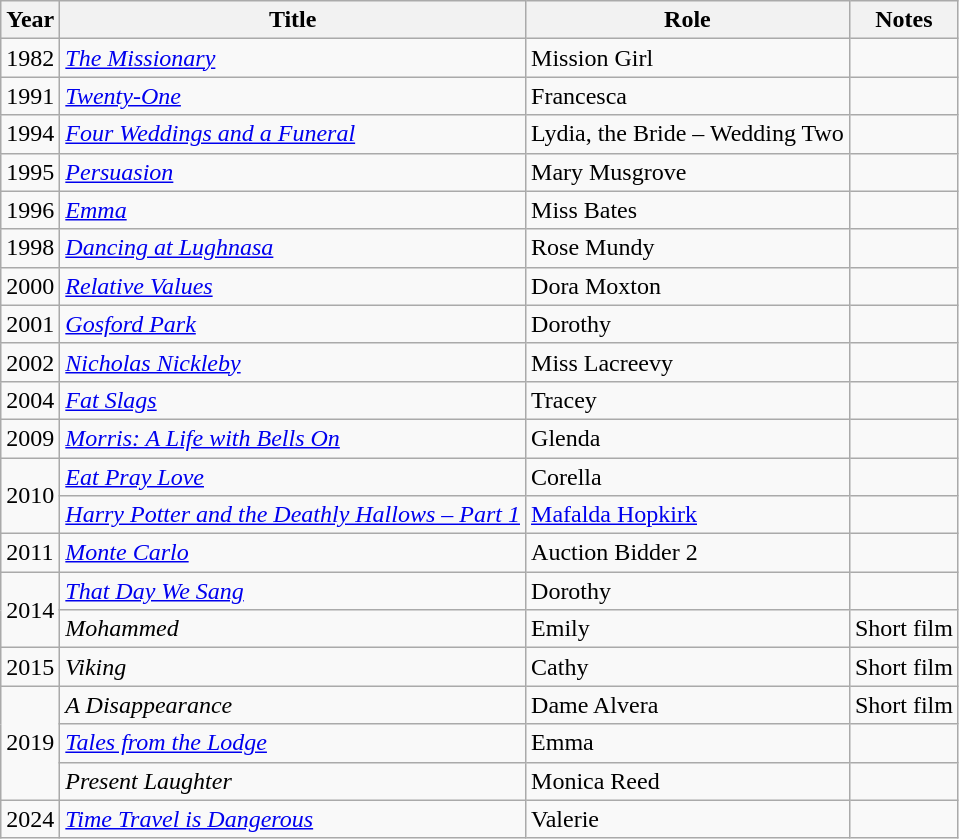<table class="wikitable">
<tr>
<th>Year</th>
<th>Title</th>
<th>Role</th>
<th>Notes</th>
</tr>
<tr>
<td>1982</td>
<td><em><a href='#'>The Missionary</a></em></td>
<td>Mission Girl</td>
<td></td>
</tr>
<tr>
<td>1991</td>
<td><em><a href='#'>Twenty-One</a></em></td>
<td>Francesca</td>
<td></td>
</tr>
<tr>
<td>1994</td>
<td><em><a href='#'>Four Weddings and a Funeral</a></em></td>
<td>Lydia, the Bride – Wedding Two</td>
<td></td>
</tr>
<tr>
<td>1995</td>
<td><em><a href='#'>Persuasion</a></em></td>
<td>Mary Musgrove</td>
<td></td>
</tr>
<tr>
<td>1996</td>
<td><em><a href='#'>Emma</a></em></td>
<td>Miss Bates</td>
<td></td>
</tr>
<tr>
<td>1998</td>
<td><em><a href='#'>Dancing at Lughnasa</a></em></td>
<td>Rose Mundy</td>
<td></td>
</tr>
<tr>
<td>2000</td>
<td><em><a href='#'>Relative Values</a></em></td>
<td>Dora Moxton</td>
<td></td>
</tr>
<tr>
<td>2001</td>
<td><em><a href='#'>Gosford Park</a></em></td>
<td>Dorothy</td>
<td></td>
</tr>
<tr>
<td>2002</td>
<td><em><a href='#'>Nicholas Nickleby</a></em></td>
<td>Miss Lacreevy</td>
<td></td>
</tr>
<tr>
<td>2004</td>
<td><em><a href='#'>Fat Slags</a></em></td>
<td>Tracey</td>
<td></td>
</tr>
<tr>
<td>2009</td>
<td><em><a href='#'>Morris: A Life with Bells On</a></em></td>
<td>Glenda</td>
<td></td>
</tr>
<tr>
<td rowspan=2>2010</td>
<td><em><a href='#'>Eat Pray Love</a></em></td>
<td>Corella</td>
<td></td>
</tr>
<tr>
<td><em><a href='#'>Harry Potter and the Deathly Hallows – Part 1</a></em></td>
<td><a href='#'>Mafalda Hopkirk</a></td>
<td></td>
</tr>
<tr>
<td>2011</td>
<td><em><a href='#'>Monte Carlo</a></em></td>
<td>Auction Bidder 2</td>
<td></td>
</tr>
<tr>
<td rowspan=2>2014</td>
<td><em><a href='#'>That Day We Sang</a></em></td>
<td>Dorothy</td>
<td></td>
</tr>
<tr>
<td><em>Mohammed</em></td>
<td>Emily</td>
<td>Short film</td>
</tr>
<tr>
<td>2015</td>
<td><em>Viking</em></td>
<td>Cathy</td>
<td>Short film</td>
</tr>
<tr>
<td rowspan=3>2019</td>
<td><em>A Disappearance</em></td>
<td>Dame Alvera</td>
<td>Short film</td>
</tr>
<tr>
<td><em><a href='#'>Tales from the Lodge</a></em></td>
<td>Emma</td>
<td></td>
</tr>
<tr>
<td><em>Present Laughter</em></td>
<td>Monica Reed</td>
<td></td>
</tr>
<tr>
<td>2024</td>
<td><em><a href='#'>Time Travel is Dangerous</a></td>
<td>Valerie</td>
<td></td>
</tr>
</table>
